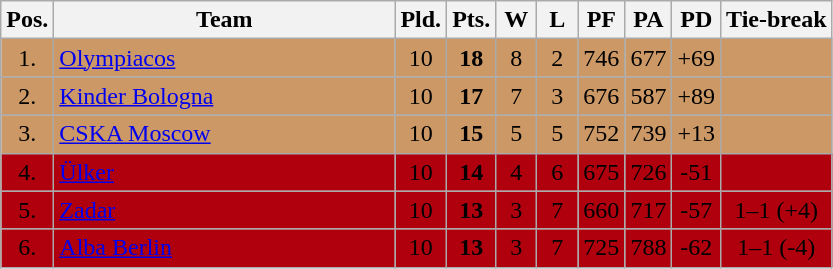<table class="wikitable" style="text-align:center">
<tr>
<th width=15>Pos.</th>
<th width=220>Team</th>
<th width=20>Pld.</th>
<th width=20>Pts.</th>
<th width=20>W</th>
<th width=20>L</th>
<th width=20>PF</th>
<th width=20>PA</th>
<th width=20>PD</th>
<th>Tie-break</th>
</tr>
<tr bgcolor=cc9966>
<td>1.</td>
<td align=left> <a href='#'>Olympiacos</a></td>
<td>10</td>
<td><strong>18</strong></td>
<td>8</td>
<td>2</td>
<td>746</td>
<td>677</td>
<td>+69</td>
<td></td>
</tr>
<tr bgcolor=cc9966>
<td>2.</td>
<td align=left> <a href='#'>Kinder Bologna</a></td>
<td>10</td>
<td><strong>17</strong></td>
<td>7</td>
<td>3</td>
<td>676</td>
<td>587</td>
<td>+89</td>
<td></td>
</tr>
<tr bgcolor=cc9966>
<td>3.</td>
<td align=left> <a href='#'>CSKA Moscow</a></td>
<td>10</td>
<td><strong>15</strong></td>
<td>5</td>
<td>5</td>
<td>752</td>
<td>739</td>
<td>+13</td>
<td></td>
</tr>
<tr bgcolor="bronze">
<td>4.</td>
<td align=left> <a href='#'>Ülker</a></td>
<td>10</td>
<td><strong>14</strong></td>
<td>4</td>
<td>6</td>
<td>675</td>
<td>726</td>
<td>-51</td>
<td></td>
</tr>
<tr bgcolor="bronze">
<td>5.</td>
<td align=left> <a href='#'>Zadar</a></td>
<td>10</td>
<td><strong>13</strong></td>
<td>3</td>
<td>7</td>
<td>660</td>
<td>717</td>
<td>-57</td>
<td>1–1 (+4)</td>
</tr>
<tr bgcolor="bronze">
<td>6.</td>
<td align=left> <a href='#'>Alba Berlin</a></td>
<td>10</td>
<td><strong>13</strong></td>
<td>3</td>
<td>7</td>
<td>725</td>
<td>788</td>
<td>-62</td>
<td>1–1 (-4)</td>
</tr>
</table>
